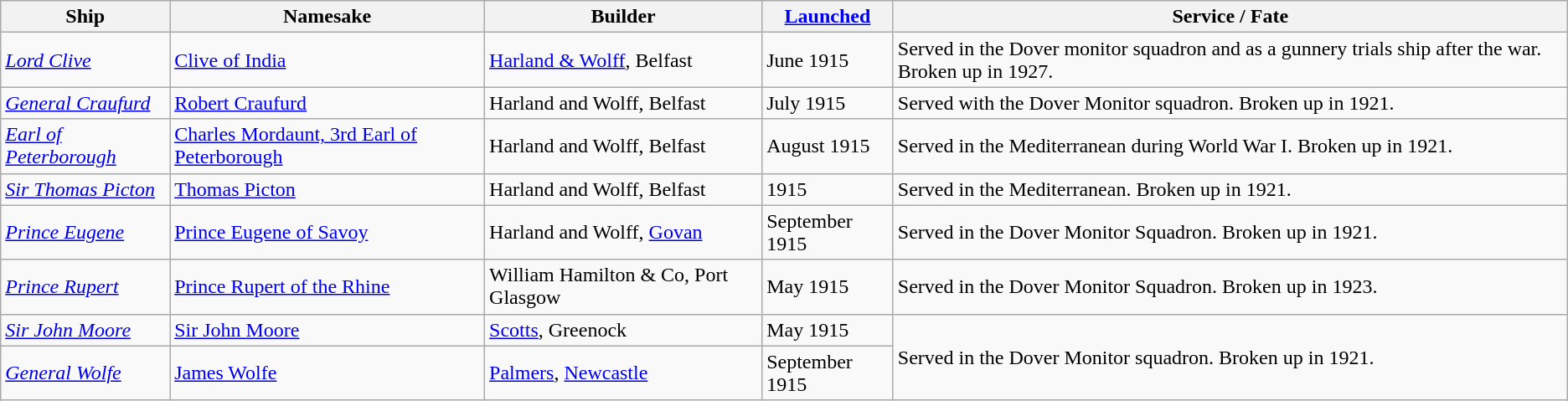<table class="wikitable plainrowheaders">
<tr>
<th scope="col">Ship</th>
<th scope="col">Namesake</th>
<th scope="col">Builder</th>
<th scope="col"><a href='#'>Launched</a></th>
<th scope="col">Service / Fate</th>
</tr>
<tr>
<td scope="row"><a href='#'><em>Lord Clive</em></a></td>
<td><a href='#'>Clive of India</a></td>
<td><a href='#'>Harland & Wolff</a>, Belfast</td>
<td>June 1915</td>
<td>Served in the Dover monitor squadron and as a gunnery trials ship after the war. Broken up in 1927.</td>
</tr>
<tr>
<td scope="row"><a href='#'><em>General Craufurd</em></a></td>
<td><a href='#'>Robert Craufurd</a></td>
<td>Harland and Wolff, Belfast</td>
<td>July 1915</td>
<td>Served with the Dover Monitor squadron. Broken up in 1921.</td>
</tr>
<tr>
<td scope="row"><a href='#'><em>Earl of Peterborough</em></a></td>
<td><a href='#'>Charles Mordaunt, 3rd Earl of Peterborough</a></td>
<td>Harland and Wolff, Belfast</td>
<td>August 1915</td>
<td>Served in the Mediterranean during World War I. Broken up in 1921.</td>
</tr>
<tr>
<td scope="row"><a href='#'><em>Sir Thomas Picton</em></a></td>
<td><a href='#'>Thomas Picton</a></td>
<td>Harland and Wolff, Belfast</td>
<td>1915</td>
<td>Served in the Mediterranean. Broken up in 1921.</td>
</tr>
<tr>
<td scope="row"><a href='#'><em>Prince Eugene</em></a></td>
<td><a href='#'>Prince Eugene of Savoy</a></td>
<td>Harland and Wolff, <a href='#'>Govan</a></td>
<td>September 1915</td>
<td>Served in the Dover Monitor Squadron. Broken up in 1921.</td>
</tr>
<tr>
<td scope="row"><a href='#'><em>Prince Rupert</em></a></td>
<td><a href='#'>Prince Rupert of the Rhine</a></td>
<td>William Hamilton & Co, Port Glasgow</td>
<td>May 1915</td>
<td>Served in the Dover Monitor Squadron. Broken up in 1923.</td>
</tr>
<tr>
<td scope="row"><a href='#'><em>Sir John Moore</em></a></td>
<td><a href='#'>Sir John Moore</a></td>
<td><a href='#'>Scotts</a>, Greenock</td>
<td>May 1915</td>
<td rowspan=2>Served in the Dover Monitor squadron. Broken up in 1921.</td>
</tr>
<tr>
<td scope="row"><a href='#'><em>General Wolfe</em></a></td>
<td><a href='#'>James Wolfe</a></td>
<td><a href='#'>Palmers</a>, <a href='#'>Newcastle</a></td>
<td>September 1915</td>
</tr>
</table>
